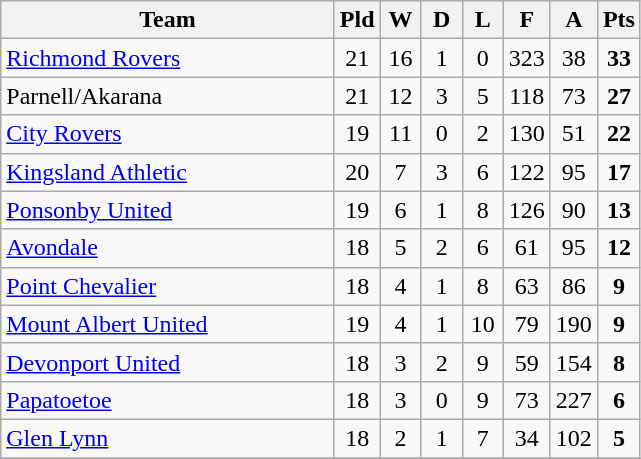<table class="wikitable" style="text-align:center;">
<tr>
<th width=215>Team</th>
<th width=20 abbr="Played">Pld</th>
<th width=20 abbr="Won">W</th>
<th width=20 abbr="Drawn">D</th>
<th width=20 abbr="Lost">L</th>
<th width=20 abbr="For">F</th>
<th width=20 abbr="Against">A</th>
<th width=20 abbr="Points">Pts</th>
</tr>
<tr>
<td style="text-align:left;"><a href='#'>Richmond Rovers</a></td>
<td>21</td>
<td>16</td>
<td>1</td>
<td>0</td>
<td>323</td>
<td>38</td>
<td><strong>33</strong></td>
</tr>
<tr>
<td style="text-align:left;">Parnell/Akarana</td>
<td>21</td>
<td>12</td>
<td>3</td>
<td>5</td>
<td>118</td>
<td>73</td>
<td><strong>27</strong></td>
</tr>
<tr>
<td style="text-align:left;"><a href='#'>City Rovers</a></td>
<td>19</td>
<td>11</td>
<td>0</td>
<td>2</td>
<td>130</td>
<td>51</td>
<td><strong>22</strong></td>
</tr>
<tr>
<td style="text-align:left;"><a href='#'>Kingsland Athletic</a></td>
<td>20</td>
<td>7</td>
<td>3</td>
<td>6</td>
<td>122</td>
<td>95</td>
<td><strong>17</strong></td>
</tr>
<tr>
<td style="text-align:left;"><a href='#'>Ponsonby United</a></td>
<td>19</td>
<td>6</td>
<td>1</td>
<td>8</td>
<td>126</td>
<td>90</td>
<td><strong>13</strong></td>
</tr>
<tr>
<td style="text-align:left;"><a href='#'>Avondale</a></td>
<td>18</td>
<td>5</td>
<td>2</td>
<td>6</td>
<td>61</td>
<td>95</td>
<td><strong>12</strong></td>
</tr>
<tr>
<td style="text-align:left;"><a href='#'>Point Chevalier</a></td>
<td>18</td>
<td>4</td>
<td>1</td>
<td>8</td>
<td>63</td>
<td>86</td>
<td><strong>9</strong></td>
</tr>
<tr>
<td style="text-align:left;"><a href='#'>Mount Albert United</a></td>
<td>19</td>
<td>4</td>
<td>1</td>
<td>10</td>
<td>79</td>
<td>190</td>
<td><strong>9</strong></td>
</tr>
<tr>
<td style="text-align:left;"><a href='#'>Devonport United</a></td>
<td>18</td>
<td>3</td>
<td>2</td>
<td>9</td>
<td>59</td>
<td>154</td>
<td><strong>8</strong></td>
</tr>
<tr>
<td style="text-align:left;"><a href='#'>Papatoetoe</a></td>
<td>18</td>
<td>3</td>
<td>0</td>
<td>9</td>
<td>73</td>
<td>227</td>
<td><strong>6</strong></td>
</tr>
<tr>
<td style="text-align:left;"><a href='#'>Glen Lynn</a></td>
<td>18</td>
<td>2</td>
<td>1</td>
<td>7</td>
<td>34</td>
<td>102</td>
<td><strong>5</strong></td>
</tr>
<tr>
</tr>
</table>
